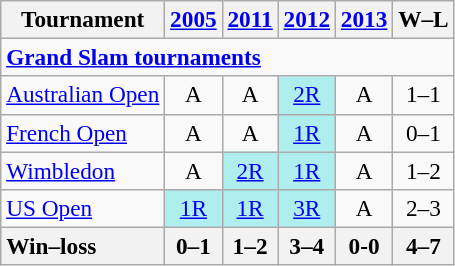<table class=wikitable style=text-align:center;font-size:97%>
<tr>
<th>Tournament</th>
<th><a href='#'>2005</a></th>
<th><a href='#'>2011</a></th>
<th><a href='#'>2012</a></th>
<th><a href='#'>2013</a></th>
<th>W–L</th>
</tr>
<tr>
<td colspan=14 align=left><strong><a href='#'>Grand Slam tournaments</a></strong></td>
</tr>
<tr>
<td align=left><a href='#'>Australian Open</a></td>
<td>A</td>
<td>A</td>
<td bgcolor=afeeee><a href='#'>2R</a></td>
<td>A</td>
<td>1–1</td>
</tr>
<tr>
<td align=left><a href='#'>French Open</a></td>
<td>A</td>
<td>A</td>
<td bgcolor=afeeee><a href='#'>1R</a></td>
<td>A</td>
<td>0–1</td>
</tr>
<tr>
<td align=left><a href='#'>Wimbledon</a></td>
<td>A</td>
<td bgcolor=afeeee><a href='#'>2R</a></td>
<td bgcolor=afeeee><a href='#'>1R</a></td>
<td>A</td>
<td>1–2</td>
</tr>
<tr>
<td align=left><a href='#'>US Open</a></td>
<td bgcolor=afeeee><a href='#'>1R</a></td>
<td bgcolor=afeeee><a href='#'>1R</a></td>
<td bgcolor=afeeee><a href='#'>3R</a></td>
<td>A</td>
<td>2–3</td>
</tr>
<tr>
<th style=text-align:left>Win–loss</th>
<th>0–1</th>
<th>1–2</th>
<th>3–4</th>
<th>0-0</th>
<th>4–7</th>
</tr>
</table>
